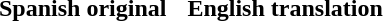<table cellpadding="6">
<tr>
<th>Spanish original</th>
<th>English translation</th>
</tr>
<tr style="vertical-align:top; white-space:nowrap;">
<td></td>
<td></td>
</tr>
</table>
